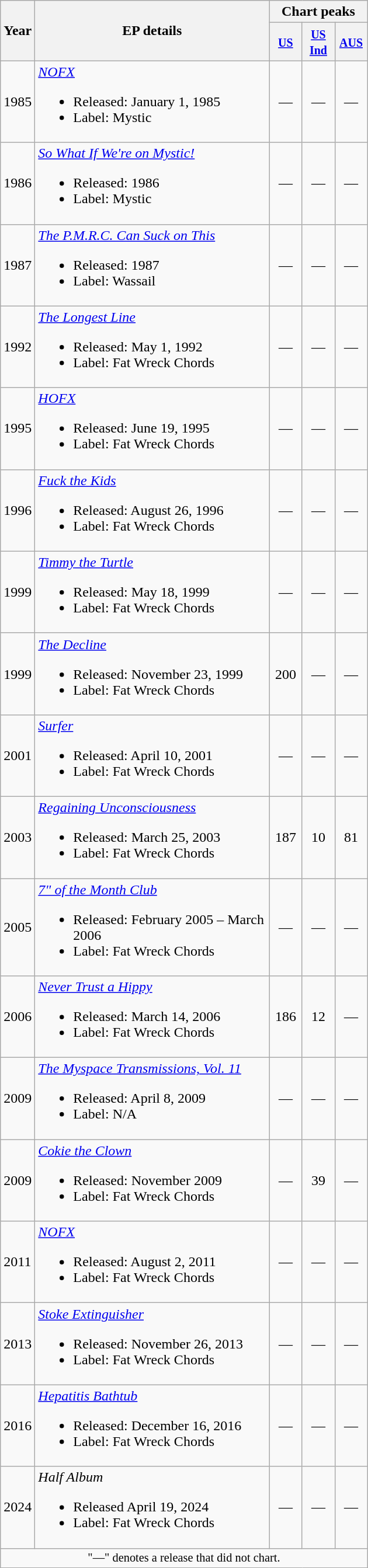<table class="wikitable">
<tr>
<th rowspan="2">Year</th>
<th rowspan="2" style="width:260px;">EP details</th>
<th colspan="3">Chart peaks</th>
</tr>
<tr>
<th style="width:30px;"><small><a href='#'>US</a></small><br></th>
<th style="width:30px;"><small><a href='#'>US Ind</a></small><br></th>
<th style="width:30px;"><small><a href='#'>AUS</a></small><br></th>
</tr>
<tr>
<td>1985</td>
<td><em><a href='#'>NOFX</a></em><br><ul><li>Released: January 1, 1985</li><li>Label: Mystic</li></ul></td>
<td style="text-align:center;">—</td>
<td style="text-align:center;">—</td>
<td style="text-align:center;">—</td>
</tr>
<tr>
<td>1986</td>
<td><em><a href='#'>So What If We're on Mystic!</a></em><br><ul><li>Released: 1986</li><li>Label: Mystic</li></ul></td>
<td style="text-align:center;">—</td>
<td style="text-align:center;">—</td>
<td style="text-align:center;">—</td>
</tr>
<tr>
<td>1987</td>
<td><em><a href='#'>The P.M.R.C. Can Suck on This</a></em><br><ul><li>Released: 1987</li><li>Label: Wassail</li></ul></td>
<td style="text-align:center;">—</td>
<td style="text-align:center;">—</td>
<td style="text-align:center;">—</td>
</tr>
<tr>
<td>1992</td>
<td><em><a href='#'>The Longest Line</a></em><br><ul><li>Released: May 1, 1992</li><li>Label: Fat Wreck Chords</li></ul></td>
<td style="text-align:center;">—</td>
<td style="text-align:center;">—</td>
<td style="text-align:center;">—</td>
</tr>
<tr>
<td>1995</td>
<td><em><a href='#'>HOFX</a></em><br><ul><li>Released: June 19, 1995</li><li>Label: Fat Wreck Chords</li></ul></td>
<td style="text-align:center;">—</td>
<td style="text-align:center;">—</td>
<td style="text-align:center;">—</td>
</tr>
<tr>
<td>1996</td>
<td><em><a href='#'>Fuck the Kids</a></em><br><ul><li>Released: August 26, 1996</li><li>Label: Fat Wreck Chords</li></ul></td>
<td style="text-align:center;">—</td>
<td style="text-align:center;">—</td>
<td style="text-align:center;">—</td>
</tr>
<tr>
<td>1999</td>
<td><em><a href='#'>Timmy the Turtle</a></em><br><ul><li>Released: May 18, 1999</li><li>Label: Fat Wreck Chords</li></ul></td>
<td style="text-align:center;">—</td>
<td style="text-align:center;">—</td>
<td style="text-align:center;">—</td>
</tr>
<tr>
<td>1999</td>
<td><em><a href='#'>The Decline</a></em><br><ul><li>Released: November 23, 1999</li><li>Label: Fat Wreck Chords</li></ul></td>
<td style="text-align:center;">200</td>
<td style="text-align:center;">—</td>
<td style="text-align:center;">—</td>
</tr>
<tr>
<td>2001</td>
<td><em><a href='#'>Surfer</a></em><br><ul><li>Released: April 10, 2001</li><li>Label: Fat Wreck Chords</li></ul></td>
<td style="text-align:center;">—</td>
<td style="text-align:center;">—</td>
<td style="text-align:center;">—</td>
</tr>
<tr>
<td>2003</td>
<td><em><a href='#'>Regaining Unconsciousness</a></em><br><ul><li>Released: March 25, 2003</li><li>Label: Fat Wreck Chords</li></ul></td>
<td style="text-align:center;">187</td>
<td style="text-align:center;">10</td>
<td style="text-align:center;">81</td>
</tr>
<tr>
<td>2005</td>
<td><em><a href='#'>7" of the Month Club</a></em><br><ul><li>Released: February 2005 – March 2006</li><li>Label: Fat Wreck Chords</li></ul></td>
<td style="text-align:center;">—</td>
<td style="text-align:center;">—</td>
<td style="text-align:center;">—</td>
</tr>
<tr>
<td>2006</td>
<td><em><a href='#'>Never Trust a Hippy</a></em><br><ul><li>Released: March 14, 2006</li><li>Label: Fat Wreck Chords</li></ul></td>
<td style="text-align:center;">186</td>
<td style="text-align:center;">12</td>
<td style="text-align:center;">—</td>
</tr>
<tr>
<td>2009</td>
<td><em><a href='#'>The Myspace Transmissions, Vol. 11</a></em><br><ul><li>Released: April 8, 2009</li><li>Label: N/A</li></ul></td>
<td style="text-align:center;">—</td>
<td style="text-align:center;">—</td>
<td style="text-align:center;">—</td>
</tr>
<tr>
<td>2009</td>
<td><em><a href='#'>Cokie the Clown</a></em><br><ul><li>Released: November 2009</li><li>Label: Fat Wreck Chords</li></ul></td>
<td style="text-align:center;">—</td>
<td style="text-align:center;">39</td>
<td style="text-align:center;">—</td>
</tr>
<tr>
<td>2011</td>
<td><em><a href='#'>NOFX</a></em><br><ul><li>Released: August 2, 2011</li><li>Label: Fat Wreck Chords</li></ul></td>
<td style="text-align:center;">—</td>
<td style="text-align:center;">—</td>
<td style="text-align:center;">—</td>
</tr>
<tr>
<td>2013</td>
<td><em><a href='#'>Stoke Extinguisher</a></em><br><ul><li>Released: November 26, 2013</li><li>Label: Fat Wreck Chords</li></ul></td>
<td style="text-align:center;">—</td>
<td style="text-align:center;">—</td>
<td style="text-align:center;">—</td>
</tr>
<tr>
<td>2016</td>
<td><em><a href='#'>Hepatitis Bathtub</a></em><br><ul><li>Released: December 16, 2016</li><li>Label: Fat Wreck Chords</li></ul></td>
<td style="text-align:center;">—</td>
<td style="text-align:center;">—</td>
<td style="text-align:center;">—</td>
</tr>
<tr>
<td>2024</td>
<td><em>Half Album</em><br><ul><li>Released April 19, 2024</li><li>Label: Fat Wreck Chords</li></ul></td>
<td style="text-align:center;">—</td>
<td style="text-align:center;">—</td>
<td style="text-align:center;">—</td>
</tr>
<tr>
<td colspan="15" style="text-align:center; font-size:85%">"—" denotes a release that did not chart.</td>
</tr>
</table>
